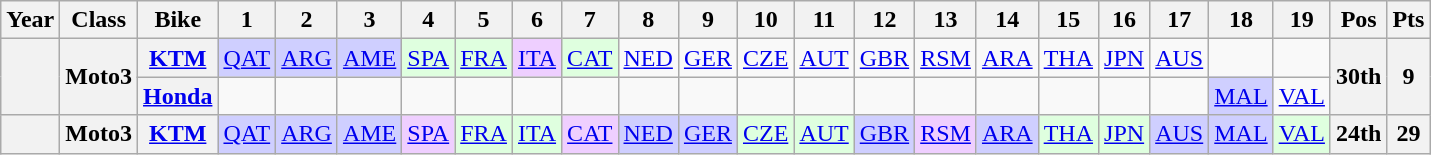<table class="wikitable" style="text-align:center">
<tr>
<th>Year</th>
<th>Class</th>
<th>Bike</th>
<th>1</th>
<th>2</th>
<th>3</th>
<th>4</th>
<th>5</th>
<th>6</th>
<th>7</th>
<th>8</th>
<th>9</th>
<th>10</th>
<th>11</th>
<th>12</th>
<th>13</th>
<th>14</th>
<th>15</th>
<th>16</th>
<th>17</th>
<th>18</th>
<th>19</th>
<th>Pos</th>
<th>Pts</th>
</tr>
<tr>
<th rowspan=2></th>
<th rowspan=2>Moto3</th>
<th><a href='#'>KTM</a></th>
<td style="background:#CFCFFF;"><a href='#'>QAT</a><br></td>
<td style="background:#CFCFFF;"><a href='#'>ARG</a><br></td>
<td style="background:#CFCFFF;"><a href='#'>AME</a><br></td>
<td style="background:#DFFFDF;"><a href='#'>SPA</a><br></td>
<td style="background:#DFFFDF;"><a href='#'>FRA</a><br></td>
<td style="background:#EECFFF;"><a href='#'>ITA</a><br></td>
<td style="background:#DFFFDF;"><a href='#'>CAT</a><br></td>
<td><a href='#'>NED</a></td>
<td><a href='#'>GER</a></td>
<td><a href='#'>CZE</a></td>
<td><a href='#'>AUT</a></td>
<td><a href='#'>GBR</a></td>
<td><a href='#'>RSM</a></td>
<td><a href='#'>ARA</a></td>
<td><a href='#'>THA</a></td>
<td><a href='#'>JPN</a></td>
<td><a href='#'>AUS</a></td>
<td></td>
<td></td>
<th rowspan=2>30th</th>
<th rowspan=2>9</th>
</tr>
<tr>
<th><a href='#'>Honda</a></th>
<td></td>
<td></td>
<td></td>
<td></td>
<td></td>
<td></td>
<td></td>
<td></td>
<td></td>
<td></td>
<td></td>
<td></td>
<td></td>
<td></td>
<td></td>
<td></td>
<td></td>
<td style="background:#CFCFFF;"><a href='#'>MAL</a><br></td>
<td><a href='#'>VAL</a></td>
</tr>
<tr>
<th></th>
<th>Moto3</th>
<th><a href='#'>KTM</a></th>
<td style="background:#cfcfff;"><a href='#'>QAT</a><br></td>
<td style="background:#cfcfff;"><a href='#'>ARG</a><br></td>
<td style="background:#cfcfff;"><a href='#'>AME</a><br></td>
<td style="background:#efcfff;"><a href='#'>SPA</a><br></td>
<td style="background:#dfffdf;"><a href='#'>FRA</a><br></td>
<td style="background:#dfffdf;"><a href='#'>ITA</a><br></td>
<td style="background:#efcfff;"><a href='#'>CAT</a><br></td>
<td style="background:#cfcfff;"><a href='#'>NED</a><br></td>
<td style="background:#cfcfff;"><a href='#'>GER</a><br></td>
<td style="background:#dfffdf;"><a href='#'>CZE</a><br></td>
<td style="background:#dfffdf;"><a href='#'>AUT</a><br></td>
<td style="background:#cfcfff;"><a href='#'>GBR</a><br></td>
<td style="background:#efcfff;"><a href='#'>RSM</a><br></td>
<td style="background:#cfcfff;"><a href='#'>ARA</a><br></td>
<td style="background:#dfffdf;"><a href='#'>THA</a><br></td>
<td style="background:#dfffdf;"><a href='#'>JPN</a><br></td>
<td style="background:#cfcfff;"><a href='#'>AUS</a><br></td>
<td style="background:#cfcfff;"><a href='#'>MAL</a><br></td>
<td style="background:#dfffdf;"><a href='#'>VAL</a><br></td>
<th>24th</th>
<th>29</th>
</tr>
</table>
